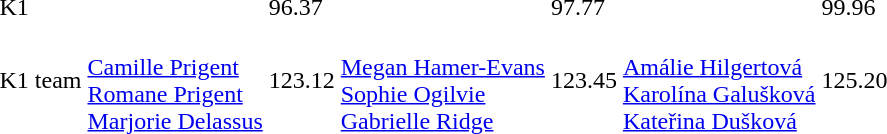<table>
<tr>
<td>K1</td>
<td></td>
<td>96.37</td>
<td></td>
<td>97.77</td>
<td></td>
<td>99.96</td>
</tr>
<tr>
<td>K1 team</td>
<td><br><a href='#'>Camille Prigent</a><br><a href='#'>Romane Prigent</a><br><a href='#'>Marjorie Delassus</a></td>
<td>123.12</td>
<td><br><a href='#'>Megan Hamer-Evans</a><br><a href='#'>Sophie Ogilvie</a><br><a href='#'>Gabrielle Ridge</a></td>
<td>123.45</td>
<td><br><a href='#'>Amálie Hilgertová</a><br><a href='#'>Karolína Galušková</a><br><a href='#'>Kateřina Dušková</a></td>
<td>125.20</td>
</tr>
</table>
